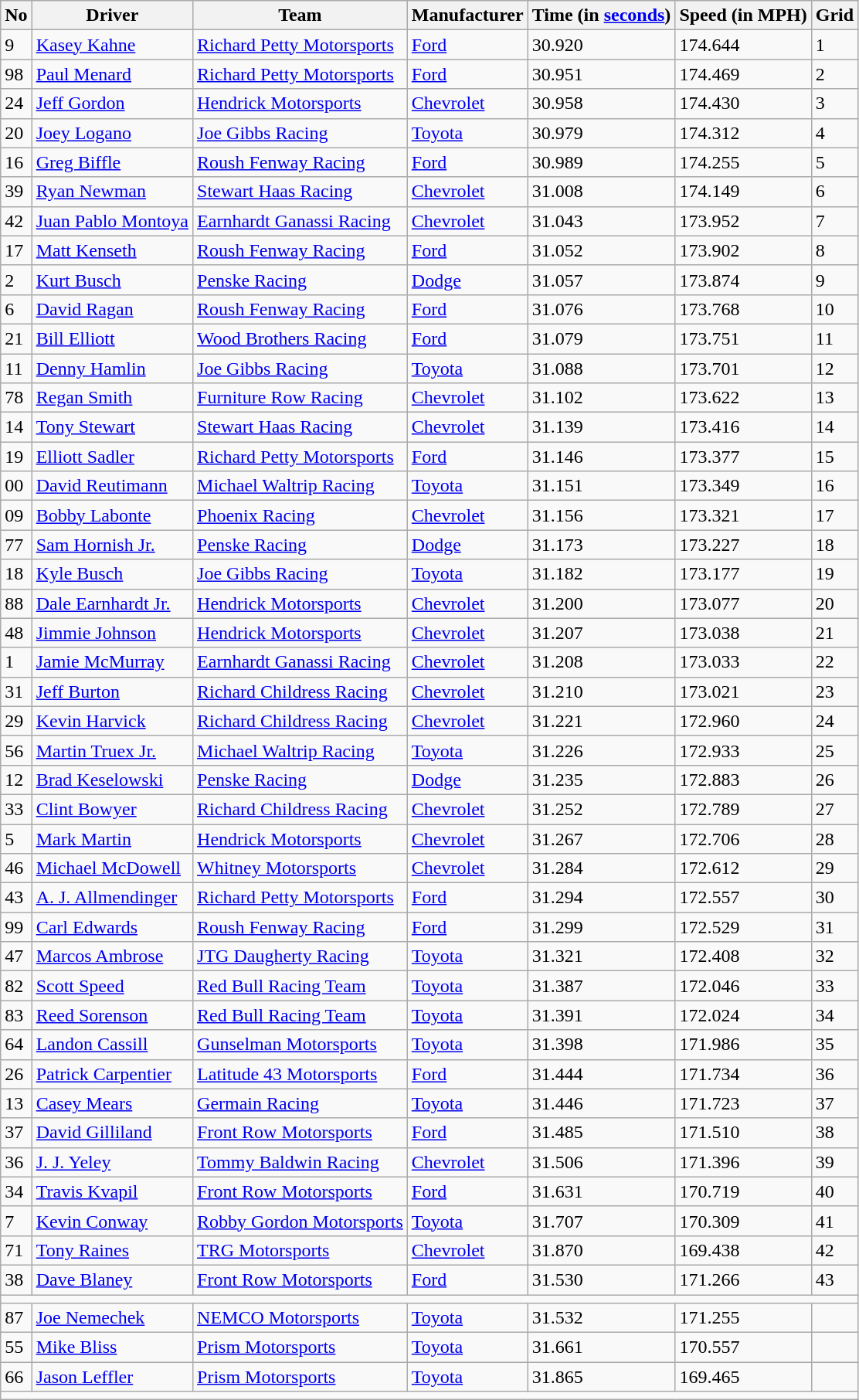<table class="wikitable">
<tr>
<th>No</th>
<th>Driver</th>
<th>Team</th>
<th>Manufacturer</th>
<th>Time (in <a href='#'>seconds</a>)</th>
<th>Speed (in MPH)</th>
<th>Grid</th>
</tr>
<tr>
<td>9</td>
<td><a href='#'>Kasey Kahne</a></td>
<td><a href='#'>Richard Petty Motorsports</a></td>
<td><a href='#'>Ford</a></td>
<td>30.920</td>
<td>174.644</td>
<td>1</td>
</tr>
<tr>
<td>98</td>
<td><a href='#'>Paul Menard</a></td>
<td><a href='#'>Richard Petty Motorsports</a></td>
<td><a href='#'>Ford</a></td>
<td>30.951</td>
<td>174.469</td>
<td>2</td>
</tr>
<tr>
<td>24</td>
<td><a href='#'>Jeff Gordon</a></td>
<td><a href='#'>Hendrick Motorsports</a></td>
<td><a href='#'>Chevrolet</a></td>
<td>30.958</td>
<td>174.430</td>
<td>3</td>
</tr>
<tr>
<td>20</td>
<td><a href='#'>Joey Logano</a></td>
<td><a href='#'>Joe Gibbs Racing</a></td>
<td><a href='#'>Toyota</a></td>
<td>30.979</td>
<td>174.312</td>
<td>4</td>
</tr>
<tr>
<td>16</td>
<td><a href='#'>Greg Biffle</a></td>
<td><a href='#'>Roush Fenway Racing</a></td>
<td><a href='#'>Ford</a></td>
<td>30.989</td>
<td>174.255</td>
<td>5</td>
</tr>
<tr>
<td>39</td>
<td><a href='#'>Ryan Newman</a></td>
<td><a href='#'>Stewart Haas Racing</a></td>
<td><a href='#'>Chevrolet</a></td>
<td>31.008</td>
<td>174.149</td>
<td>6</td>
</tr>
<tr>
<td>42</td>
<td><a href='#'>Juan Pablo Montoya</a></td>
<td><a href='#'>Earnhardt Ganassi Racing</a></td>
<td><a href='#'>Chevrolet</a></td>
<td>31.043</td>
<td>173.952</td>
<td>7</td>
</tr>
<tr>
<td>17</td>
<td><a href='#'>Matt Kenseth</a></td>
<td><a href='#'>Roush Fenway Racing</a></td>
<td><a href='#'>Ford</a></td>
<td>31.052</td>
<td>173.902</td>
<td>8</td>
</tr>
<tr>
<td>2</td>
<td><a href='#'>Kurt Busch</a></td>
<td><a href='#'>Penske Racing</a></td>
<td><a href='#'>Dodge</a></td>
<td>31.057</td>
<td>173.874</td>
<td>9</td>
</tr>
<tr>
<td>6</td>
<td><a href='#'>David Ragan</a></td>
<td><a href='#'>Roush Fenway Racing</a></td>
<td><a href='#'>Ford</a></td>
<td>31.076</td>
<td>173.768</td>
<td>10</td>
</tr>
<tr>
<td>21</td>
<td><a href='#'>Bill Elliott</a></td>
<td><a href='#'>Wood Brothers Racing</a></td>
<td><a href='#'>Ford</a></td>
<td>31.079</td>
<td>173.751</td>
<td>11</td>
</tr>
<tr>
<td>11</td>
<td><a href='#'>Denny Hamlin</a></td>
<td><a href='#'>Joe Gibbs Racing</a></td>
<td><a href='#'>Toyota</a></td>
<td>31.088</td>
<td>173.701</td>
<td>12</td>
</tr>
<tr>
<td>78</td>
<td><a href='#'>Regan Smith</a></td>
<td><a href='#'>Furniture Row Racing</a></td>
<td><a href='#'>Chevrolet</a></td>
<td>31.102</td>
<td>173.622</td>
<td>13</td>
</tr>
<tr>
<td>14</td>
<td><a href='#'>Tony Stewart</a></td>
<td><a href='#'>Stewart Haas Racing</a></td>
<td><a href='#'>Chevrolet</a></td>
<td>31.139</td>
<td>173.416</td>
<td>14</td>
</tr>
<tr>
<td>19</td>
<td><a href='#'>Elliott Sadler</a></td>
<td><a href='#'>Richard Petty Motorsports</a></td>
<td><a href='#'>Ford</a></td>
<td>31.146</td>
<td>173.377</td>
<td>15</td>
</tr>
<tr>
<td>00</td>
<td><a href='#'>David Reutimann</a></td>
<td><a href='#'>Michael Waltrip Racing</a></td>
<td><a href='#'>Toyota</a></td>
<td>31.151</td>
<td>173.349</td>
<td>16</td>
</tr>
<tr>
<td>09</td>
<td><a href='#'>Bobby Labonte</a></td>
<td><a href='#'>Phoenix Racing</a></td>
<td><a href='#'>Chevrolet</a></td>
<td>31.156</td>
<td>173.321</td>
<td>17</td>
</tr>
<tr>
<td>77</td>
<td><a href='#'>Sam Hornish Jr.</a></td>
<td><a href='#'>Penske Racing</a></td>
<td><a href='#'>Dodge</a></td>
<td>31.173</td>
<td>173.227</td>
<td>18</td>
</tr>
<tr>
<td>18</td>
<td><a href='#'>Kyle Busch</a></td>
<td><a href='#'>Joe Gibbs Racing</a></td>
<td><a href='#'>Toyota</a></td>
<td>31.182</td>
<td>173.177</td>
<td>19</td>
</tr>
<tr>
<td>88</td>
<td><a href='#'>Dale Earnhardt Jr.</a></td>
<td><a href='#'>Hendrick Motorsports</a></td>
<td><a href='#'>Chevrolet</a></td>
<td>31.200</td>
<td>173.077</td>
<td>20</td>
</tr>
<tr>
<td>48</td>
<td><a href='#'>Jimmie Johnson</a></td>
<td><a href='#'>Hendrick Motorsports</a></td>
<td><a href='#'>Chevrolet</a></td>
<td>31.207</td>
<td>173.038</td>
<td>21</td>
</tr>
<tr>
<td>1</td>
<td><a href='#'>Jamie McMurray</a></td>
<td><a href='#'>Earnhardt Ganassi Racing</a></td>
<td><a href='#'>Chevrolet</a></td>
<td>31.208</td>
<td>173.033</td>
<td>22</td>
</tr>
<tr>
<td>31</td>
<td><a href='#'>Jeff Burton</a></td>
<td><a href='#'>Richard Childress Racing</a></td>
<td><a href='#'>Chevrolet</a></td>
<td>31.210</td>
<td>173.021</td>
<td>23</td>
</tr>
<tr>
<td>29</td>
<td><a href='#'>Kevin Harvick</a></td>
<td><a href='#'>Richard Childress Racing</a></td>
<td><a href='#'>Chevrolet</a></td>
<td>31.221</td>
<td>172.960</td>
<td>24</td>
</tr>
<tr>
<td>56</td>
<td><a href='#'>Martin Truex Jr.</a></td>
<td><a href='#'>Michael Waltrip Racing</a></td>
<td><a href='#'>Toyota</a></td>
<td>31.226</td>
<td>172.933</td>
<td>25</td>
</tr>
<tr>
<td>12</td>
<td><a href='#'>Brad Keselowski</a></td>
<td><a href='#'>Penske Racing</a></td>
<td><a href='#'>Dodge</a></td>
<td>31.235</td>
<td>172.883</td>
<td>26</td>
</tr>
<tr>
<td>33</td>
<td><a href='#'>Clint Bowyer</a></td>
<td><a href='#'>Richard Childress Racing</a></td>
<td><a href='#'>Chevrolet</a></td>
<td>31.252</td>
<td>172.789</td>
<td>27</td>
</tr>
<tr>
<td>5</td>
<td><a href='#'>Mark Martin</a></td>
<td><a href='#'>Hendrick Motorsports</a></td>
<td><a href='#'>Chevrolet</a></td>
<td>31.267</td>
<td>172.706</td>
<td>28</td>
</tr>
<tr>
<td>46</td>
<td><a href='#'>Michael McDowell</a></td>
<td><a href='#'>Whitney Motorsports</a></td>
<td><a href='#'>Chevrolet</a></td>
<td>31.284</td>
<td>172.612</td>
<td>29</td>
</tr>
<tr>
<td>43</td>
<td><a href='#'>A. J. Allmendinger</a></td>
<td><a href='#'>Richard Petty Motorsports</a></td>
<td><a href='#'>Ford</a></td>
<td>31.294</td>
<td>172.557</td>
<td>30</td>
</tr>
<tr>
<td>99</td>
<td><a href='#'>Carl Edwards</a></td>
<td><a href='#'>Roush Fenway Racing</a></td>
<td><a href='#'>Ford</a></td>
<td>31.299</td>
<td>172.529</td>
<td>31</td>
</tr>
<tr>
<td>47</td>
<td><a href='#'>Marcos Ambrose</a></td>
<td><a href='#'>JTG Daugherty Racing</a></td>
<td><a href='#'>Toyota</a></td>
<td>31.321</td>
<td>172.408</td>
<td>32</td>
</tr>
<tr>
<td>82</td>
<td><a href='#'>Scott Speed</a></td>
<td><a href='#'>Red Bull Racing Team</a></td>
<td><a href='#'>Toyota</a></td>
<td>31.387</td>
<td>172.046</td>
<td>33</td>
</tr>
<tr>
<td>83</td>
<td><a href='#'>Reed Sorenson</a></td>
<td><a href='#'>Red Bull Racing Team</a></td>
<td><a href='#'>Toyota</a></td>
<td>31.391</td>
<td>172.024</td>
<td>34</td>
</tr>
<tr>
<td>64</td>
<td><a href='#'>Landon Cassill</a></td>
<td><a href='#'>Gunselman Motorsports</a></td>
<td><a href='#'>Toyota</a></td>
<td>31.398</td>
<td>171.986</td>
<td>35</td>
</tr>
<tr>
<td>26</td>
<td><a href='#'>Patrick Carpentier</a></td>
<td><a href='#'>Latitude 43 Motorsports</a></td>
<td><a href='#'>Ford</a></td>
<td>31.444</td>
<td>171.734</td>
<td>36</td>
</tr>
<tr>
<td>13</td>
<td><a href='#'>Casey Mears</a></td>
<td><a href='#'>Germain Racing</a></td>
<td><a href='#'>Toyota</a></td>
<td>31.446</td>
<td>171.723</td>
<td>37</td>
</tr>
<tr>
<td>37</td>
<td><a href='#'>David Gilliland</a></td>
<td><a href='#'>Front Row Motorsports</a></td>
<td><a href='#'>Ford</a></td>
<td>31.485</td>
<td>171.510</td>
<td>38</td>
</tr>
<tr>
<td>36</td>
<td><a href='#'>J. J. Yeley</a></td>
<td><a href='#'>Tommy Baldwin Racing</a></td>
<td><a href='#'>Chevrolet</a></td>
<td>31.506</td>
<td>171.396</td>
<td>39</td>
</tr>
<tr>
<td>34</td>
<td><a href='#'>Travis Kvapil</a></td>
<td><a href='#'>Front Row Motorsports</a></td>
<td><a href='#'>Ford</a></td>
<td>31.631</td>
<td>170.719</td>
<td>40</td>
</tr>
<tr>
<td>7</td>
<td><a href='#'>Kevin Conway</a></td>
<td><a href='#'>Robby Gordon Motorsports</a></td>
<td><a href='#'>Toyota</a></td>
<td>31.707</td>
<td>170.309</td>
<td>41</td>
</tr>
<tr>
<td>71</td>
<td><a href='#'>Tony Raines</a></td>
<td><a href='#'>TRG Motorsports</a></td>
<td><a href='#'>Chevrolet</a></td>
<td>31.870</td>
<td>169.438</td>
<td>42</td>
</tr>
<tr>
<td>38</td>
<td><a href='#'>Dave Blaney</a></td>
<td><a href='#'>Front Row Motorsports</a></td>
<td><a href='#'>Ford</a></td>
<td>31.530</td>
<td>171.266</td>
<td>43</td>
</tr>
<tr>
<td colspan="8"></td>
</tr>
<tr>
<td>87</td>
<td><a href='#'>Joe Nemechek</a></td>
<td><a href='#'>NEMCO Motorsports</a></td>
<td><a href='#'>Toyota</a></td>
<td>31.532</td>
<td>171.255</td>
<td></td>
</tr>
<tr>
<td>55</td>
<td><a href='#'>Mike Bliss</a></td>
<td><a href='#'>Prism Motorsports</a></td>
<td><a href='#'>Toyota</a></td>
<td>31.661</td>
<td>170.557</td>
<td></td>
</tr>
<tr>
<td>66</td>
<td><a href='#'>Jason Leffler</a></td>
<td><a href='#'>Prism Motorsports</a></td>
<td><a href='#'>Toyota</a></td>
<td>31.865</td>
<td>169.465</td>
<td></td>
</tr>
<tr>
<td colspan="8"></td>
</tr>
</table>
